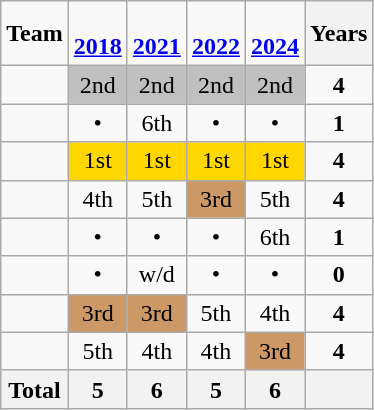<table class="wikitable shortable" style="text-align:center;">
<tr>
<td><strong>Team</strong></td>
<td><strong><br><a href='#'>2018</a></strong></td>
<td><strong><br><a href='#'>2021</a></strong></td>
<td><strong><br><a href='#'>2022</a></strong></td>
<td><strong><br><a href='#'>2024</a></strong></td>
<th>Years</th>
</tr>
<tr>
<td align=left></td>
<td bgcolor=Silver>2nd</td>
<td bgcolor=Silver>2nd</td>
<td bgcolor=Silver>2nd</td>
<td bgcolor=Silver>2nd</td>
<td><strong>4</strong></td>
</tr>
<tr>
<td align=left></td>
<td>•</td>
<td>6th</td>
<td>•</td>
<td>•</td>
<td><strong>1</strong></td>
</tr>
<tr>
<td align=left></td>
<td bgcolor=Gold>1st</td>
<td bgcolor=Gold>1st</td>
<td bgcolor=Gold>1st</td>
<td bgcolor=gold>1st</td>
<td><strong>4</strong></td>
</tr>
<tr>
<td align=left></td>
<td>4th</td>
<td>5th</td>
<td bgcolor=#cc9966>3rd</td>
<td>5th</td>
<td><strong>4</strong></td>
</tr>
<tr>
<td align=left></td>
<td>•</td>
<td>•</td>
<td>•</td>
<td>6th</td>
<td><strong>1</strong></td>
</tr>
<tr>
<td align=left></td>
<td>•</td>
<td>w/d</td>
<td>•</td>
<td>•</td>
<td><strong>0</strong></td>
</tr>
<tr>
<td align=left></td>
<td bgcolor=#cc9966>3rd</td>
<td bgcolor=#cc9966>3rd</td>
<td>5th</td>
<td>4th</td>
<td><strong>4</strong></td>
</tr>
<tr>
<td align=left></td>
<td>5th</td>
<td>4th</td>
<td>4th</td>
<td bgcolor=#cc9966>3rd</td>
<td><strong>4</strong></td>
</tr>
<tr>
<th>Total</th>
<th>5</th>
<th>6</th>
<th>5</th>
<th>6</th>
<th></th>
</tr>
</table>
